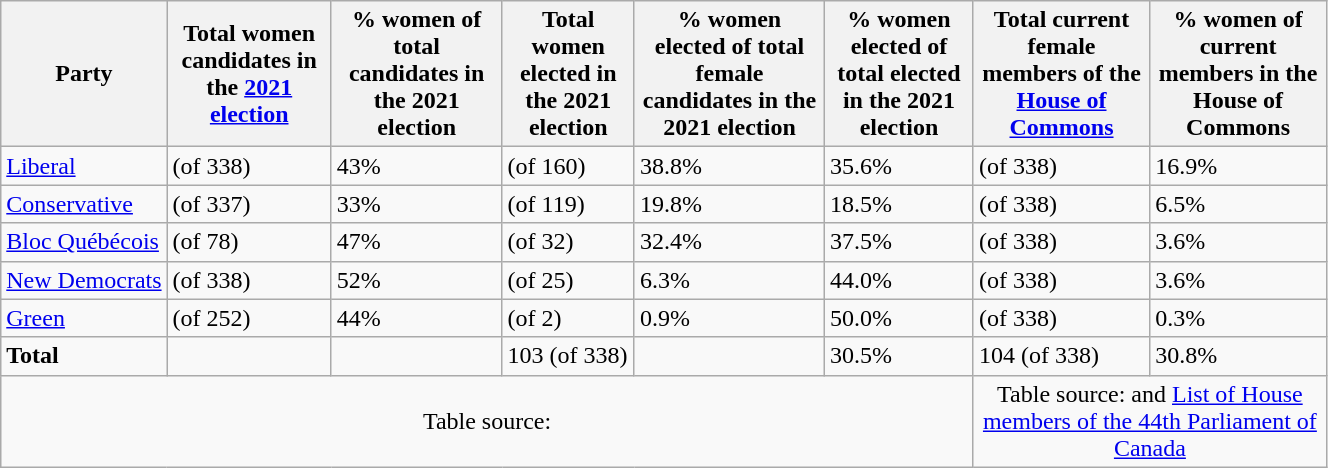<table class="wikitable sortable" style="width:70%;">
<tr>
<th>Party</th>
<th>Total women candidates in the <a href='#'>2021 election</a></th>
<th>% women of total candidates in the 2021 election</th>
<th>Total women elected in the 2021 election</th>
<th>% women elected of total female candidates in the 2021 election</th>
<th>% women elected of total elected in the 2021 election</th>
<th>Total current female members of the <a href='#'>House of Commons</a></th>
<th>% women of current members in the House of Commons</th>
</tr>
<tr>
<td><a href='#'>Liberal</a></td>
<td> (of 338)</td>
<td>43%</td>
<td> (of 160)</td>
<td>38.8%</td>
<td>35.6%</td>
<td> (of 338)</td>
<td>16.9%</td>
</tr>
<tr>
<td><a href='#'>Conservative</a></td>
<td> (of 337)</td>
<td>33%</td>
<td> (of 119)</td>
<td>19.8%</td>
<td>18.5%</td>
<td> (of 338)</td>
<td>6.5%</td>
</tr>
<tr>
<td><a href='#'>Bloc&nbsp;Québécois</a></td>
<td> (of 78)</td>
<td>47%</td>
<td> (of 32)</td>
<td>32.4%</td>
<td>37.5%</td>
<td> (of 338)</td>
<td>3.6%</td>
</tr>
<tr>
<td><a href='#'>New Democrats</a></td>
<td> (of 338)</td>
<td>52%</td>
<td> (of 25)</td>
<td>6.3%</td>
<td>44.0%</td>
<td> (of 338)</td>
<td>3.6%</td>
</tr>
<tr>
<td><a href='#'>Green</a></td>
<td> (of 252)</td>
<td>44%</td>
<td> (of 2)</td>
<td>0.9%</td>
<td>50.0%</td>
<td> (of 338)</td>
<td>0.3%</td>
</tr>
<tr class="sortbottom">
<td><strong>Total</strong></td>
<td></td>
<td></td>
<td>103 (of 338)</td>
<td></td>
<td>30.5%</td>
<td>104 (of 338)</td>
<td>30.8%</td>
</tr>
<tr class="sortbottom">
<td colspan="6" style="text-align:center;">Table source:</td>
<td colspan="2" style="text-align:center;">Table source: and <a href='#'>List of House members of the 44th Parliament of Canada</a></td>
</tr>
</table>
